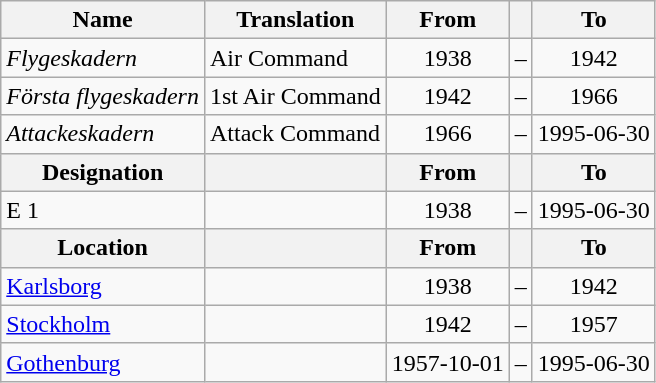<table class="wikitable">
<tr>
<th style="font-weight:bold;">Name</th>
<th style="font-weight:bold;">Translation</th>
<th style="text-align: center; font-weight:bold;">From</th>
<th></th>
<th style="text-align: center; font-weight:bold;">To</th>
</tr>
<tr>
<td style="font-style:italic;">Flygeskadern</td>
<td>Air Command</td>
<td style="text-align: center;">1938</td>
<td style="text-align: center;">–</td>
<td style="text-align: center;">1942</td>
</tr>
<tr>
<td style="font-style:italic;">Första flygeskadern</td>
<td>1st Air Command</td>
<td style="text-align: center;">1942</td>
<td style="text-align: center;">–</td>
<td style="text-align: center;">1966</td>
</tr>
<tr>
<td style="font-style:italic;">Attackeskadern</td>
<td>Attack Command</td>
<td style="text-align: center;">1966</td>
<td style="text-align: center;">–</td>
<td style="text-align: center;">1995-06-30</td>
</tr>
<tr>
<th style="font-weight:bold;">Designation</th>
<th style="font-weight:bold;"></th>
<th style="text-align: center; font-weight:bold;">From</th>
<th></th>
<th style="text-align: center; font-weight:bold;">To</th>
</tr>
<tr>
<td>E 1</td>
<td></td>
<td style="text-align: center;">1938</td>
<td style="text-align: center;">–</td>
<td style="text-align: center;">1995-06-30</td>
</tr>
<tr>
<th style="font-weight:bold;">Location</th>
<th style="font-weight:bold;"></th>
<th style="text-align: center; font-weight:bold;">From</th>
<th></th>
<th style="text-align: center; font-weight:bold;">To</th>
</tr>
<tr>
<td><a href='#'>Karlsborg</a></td>
<td></td>
<td style="text-align: center;">1938</td>
<td style="text-align: center;">–</td>
<td style="text-align: center;">1942</td>
</tr>
<tr>
<td><a href='#'>Stockholm</a></td>
<td></td>
<td style="text-align: center;">1942</td>
<td style="text-align: center;">–</td>
<td style="text-align: center;">1957</td>
</tr>
<tr>
<td><a href='#'>Gothenburg</a></td>
<td></td>
<td style="text-align: center;">1957-10-01</td>
<td style="text-align: center;">–</td>
<td style="text-align: center;">1995-06-30</td>
</tr>
</table>
